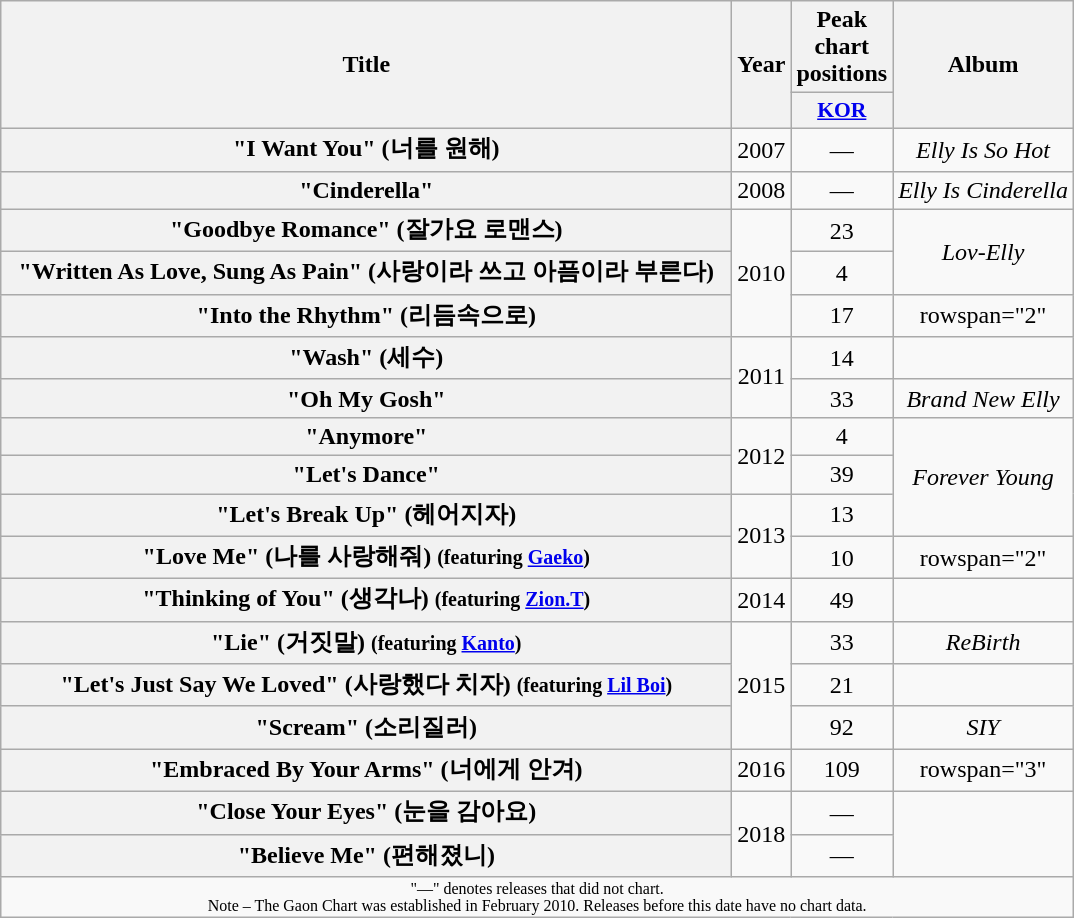<table class="wikitable plainrowheaders" style="text-align:center;">
<tr>
<th rowspan="2" scope="col" style="width:30em;">Title</th>
<th rowspan="2" scope="col">Year</th>
<th colspan="1" scope="col">Peak chart positions</th>
<th rowspan="2" scope="col">Album</th>
</tr>
<tr>
<th style="width:3em;font-size:90%"><a href='#'>KOR</a><br></th>
</tr>
<tr>
<th scope="row">"I Want You" (너를 원해)</th>
<td>2007</td>
<td>—</td>
<td><em>Elly Is So Hot</em></td>
</tr>
<tr>
<th scope="row">"Cinderella"</th>
<td>2008</td>
<td>—</td>
<td><em>Elly Is Cinderella</em></td>
</tr>
<tr>
<th scope="row">"Goodbye Romance" (잘가요 로맨스)</th>
<td rowspan="3">2010</td>
<td>23</td>
<td rowspan="2"><em>Lov-Elly</em></td>
</tr>
<tr>
<th scope="row">"Written As Love, Sung As Pain" (사랑이라 쓰고 아픔이라 부른다)</th>
<td>4</td>
</tr>
<tr>
<th scope="row">"Into the Rhythm" (리듬속으로)</th>
<td>17</td>
<td>rowspan="2" </td>
</tr>
<tr>
<th scope="row">"Wash" (세수)</th>
<td rowspan="2">2011</td>
<td>14</td>
</tr>
<tr>
<th scope="row">"Oh My Gosh"</th>
<td>33</td>
<td><em>Brand New Elly</em></td>
</tr>
<tr>
<th scope="row">"Anymore"</th>
<td rowspan="2">2012</td>
<td>4</td>
<td rowspan="3"><em>Forever Young</em></td>
</tr>
<tr>
<th scope="row">"Let's Dance"</th>
<td>39</td>
</tr>
<tr>
<th scope="row">"Let's Break Up" (헤어지자)</th>
<td rowspan="2">2013</td>
<td>13</td>
</tr>
<tr>
<th scope="row">"Love Me" (나를 사랑해줘) <small>(featuring <a href='#'>Gaeko</a>)</small></th>
<td>10</td>
<td>rowspan="2" </td>
</tr>
<tr>
<th scope="row">"Thinking of You" (생각나) <small>(featuring <a href='#'>Zion.T</a>)</small></th>
<td>2014</td>
<td>49</td>
</tr>
<tr>
<th scope="row">"Lie" (거짓말) <small>(featuring <a href='#'>Kanto</a>)</small></th>
<td rowspan="3">2015</td>
<td>33</td>
<td><em>ReBirth</em></td>
</tr>
<tr>
<th scope="row">"Let's Just Say We Loved" (사랑했다 치자) <small>(featuring <a href='#'>Lil Boi</a>)</small></th>
<td>21</td>
<td></td>
</tr>
<tr>
<th scope="row">"Scream" (소리질러)</th>
<td>92</td>
<td><em>SIY</em></td>
</tr>
<tr>
<th scope="row">"Embraced By Your Arms" (너에게 안겨)</th>
<td>2016</td>
<td>109</td>
<td>rowspan="3" </td>
</tr>
<tr>
<th scope="row">"Close Your Eyes" (눈을 감아요)</th>
<td rowspan="2">2018</td>
<td>—</td>
</tr>
<tr>
<th scope="row">"Believe Me" (편해졌니)</th>
<td>—</td>
</tr>
<tr>
<td colspan="4" style="font-size:8pt;">"—" denotes releases that did not chart.<br>Note – The Gaon Chart was established in February 2010.  Releases before this date have no chart data.</td>
</tr>
</table>
